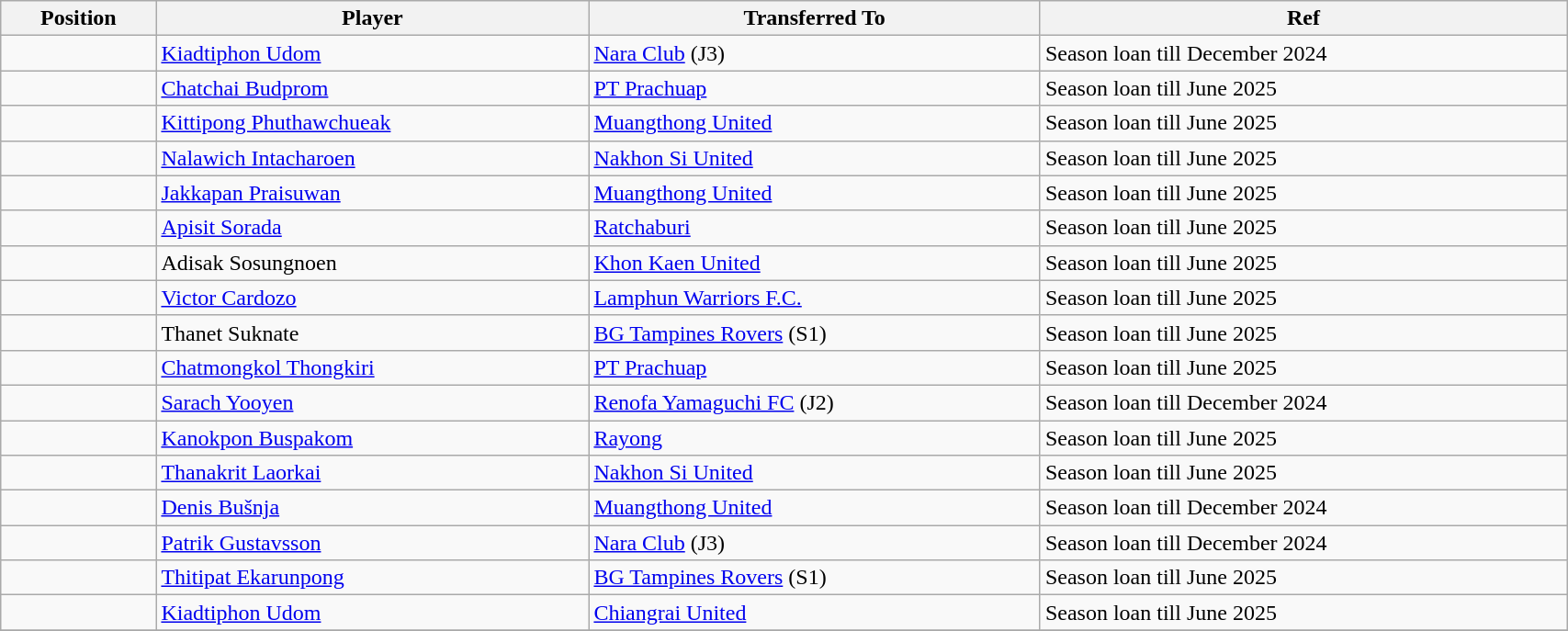<table class="wikitable sortable" style="width:90%; text-align:center; font-size:100%; text-align:left;">
<tr>
<th>Position</th>
<th>Player</th>
<th>Transferred To</th>
<th>Ref</th>
</tr>
<tr>
<td></td>
<td> <a href='#'>Kiadtiphon Udom</a></td>
<td> <a href='#'>Nara Club</a> (J3)</td>
<td>Season loan till December 2024 </td>
</tr>
<tr>
<td></td>
<td> <a href='#'>Chatchai Budprom</a></td>
<td> <a href='#'>PT Prachuap</a></td>
<td>Season loan till June 2025</td>
</tr>
<tr>
<td></td>
<td> <a href='#'>Kittipong Phuthawchueak</a></td>
<td> <a href='#'>Muangthong United</a></td>
<td>Season loan till June 2025 </td>
</tr>
<tr>
<td></td>
<td> <a href='#'>Nalawich Intacharoen</a></td>
<td> <a href='#'>Nakhon Si United</a></td>
<td>Season loan till June 2025</td>
</tr>
<tr>
<td></td>
<td> <a href='#'>Jakkapan Praisuwan</a></td>
<td> <a href='#'>Muangthong United</a></td>
<td>Season loan till June 2025 </td>
</tr>
<tr>
<td></td>
<td> <a href='#'>Apisit Sorada</a></td>
<td> <a href='#'>Ratchaburi</a></td>
<td>Season loan till June 2025 </td>
</tr>
<tr>
<td></td>
<td> Adisak Sosungnoen</td>
<td> <a href='#'>Khon Kaen United</a></td>
<td>Season loan till June 2025</td>
</tr>
<tr>
<td></td>
<td> <a href='#'>Victor Cardozo</a></td>
<td> <a href='#'>Lamphun Warriors F.C.</a></td>
<td>Season loan till June 2025 </td>
</tr>
<tr>
<td></td>
<td> Thanet Suknate</td>
<td> <a href='#'>BG Tampines Rovers</a> (S1)</td>
<td>Season loan till June 2025 </td>
</tr>
<tr>
<td></td>
<td> <a href='#'>Chatmongkol Thongkiri</a></td>
<td> <a href='#'>PT Prachuap</a></td>
<td>Season loan till June 2025</td>
</tr>
<tr>
<td></td>
<td> <a href='#'>Sarach Yooyen</a></td>
<td> <a href='#'>Renofa Yamaguchi FC</a> (J2)</td>
<td>Season loan till December 2024</td>
</tr>
<tr>
<td></td>
<td> <a href='#'>Kanokpon Buspakom</a></td>
<td> <a href='#'>Rayong</a></td>
<td>Season loan till June 2025 </td>
</tr>
<tr>
<td></td>
<td> <a href='#'>Thanakrit Laorkai</a></td>
<td> <a href='#'>Nakhon Si United</a></td>
<td>Season loan till June 2025</td>
</tr>
<tr>
<td></td>
<td> <a href='#'>Denis Bušnja</a></td>
<td> <a href='#'>Muangthong United</a></td>
<td>Season loan till December 2024 </td>
</tr>
<tr>
<td></td>
<td> <a href='#'>Patrik Gustavsson</a></td>
<td> <a href='#'>Nara Club</a> (J3)</td>
<td>Season loan till December 2024</td>
</tr>
<tr>
<td></td>
<td> <a href='#'>Thitipat Ekarunpong</a></td>
<td> <a href='#'>BG Tampines Rovers</a> (S1)</td>
<td>Season loan till June 2025 </td>
</tr>
<tr>
<td></td>
<td> <a href='#'>Kiadtiphon Udom</a></td>
<td> <a href='#'>Chiangrai United</a></td>
<td>Season loan till June 2025  </td>
</tr>
<tr>
</tr>
</table>
